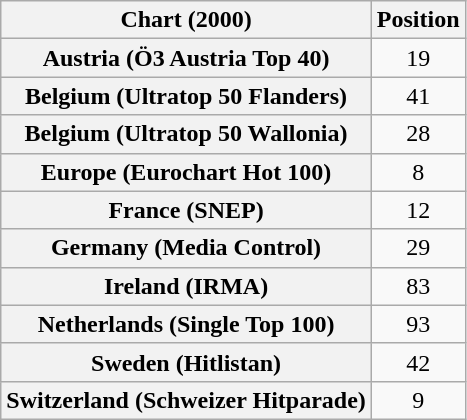<table class="wikitable sortable plainrowheaders" style="text-align:center">
<tr>
<th>Chart (2000)</th>
<th>Position</th>
</tr>
<tr>
<th scope="row">Austria (Ö3 Austria Top 40)</th>
<td>19</td>
</tr>
<tr>
<th scope="row">Belgium (Ultratop 50 Flanders)</th>
<td>41</td>
</tr>
<tr>
<th scope="row">Belgium (Ultratop 50 Wallonia)</th>
<td>28</td>
</tr>
<tr>
<th scope="row">Europe (Eurochart Hot 100)</th>
<td>8</td>
</tr>
<tr>
<th scope="row">France (SNEP)</th>
<td>12</td>
</tr>
<tr>
<th scope="row">Germany (Media Control)</th>
<td>29</td>
</tr>
<tr>
<th scope="row">Ireland (IRMA)</th>
<td>83</td>
</tr>
<tr>
<th scope="row">Netherlands (Single Top 100)</th>
<td>93</td>
</tr>
<tr>
<th scope="row">Sweden (Hitlistan)</th>
<td>42</td>
</tr>
<tr>
<th scope="row">Switzerland (Schweizer Hitparade)</th>
<td>9</td>
</tr>
</table>
